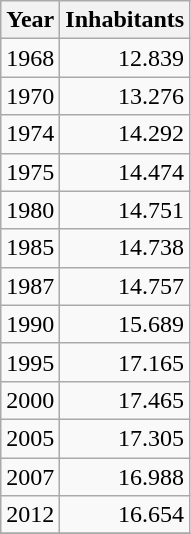<table class="wikitable">
<tr>
<th>Year</th>
<th>Inhabitants</th>
</tr>
<tr>
<td>1968 <small></small></td>
<td style="text-align:right;">12.839</td>
</tr>
<tr>
<td>1970 <small></small></td>
<td style="text-align:right;">13.276</td>
</tr>
<tr>
<td>1974 <small></small></td>
<td style="text-align:right;">14.292</td>
</tr>
<tr>
<td>1975 <small></small></td>
<td style="text-align:right;">14.474</td>
</tr>
<tr>
<td>1980 <small></small></td>
<td style="text-align:right;">14.751</td>
</tr>
<tr>
<td>1985 <small></small></td>
<td style="text-align:right;">14.738</td>
</tr>
<tr>
<td>1987 <small></small></td>
<td style="text-align:right;">14.757</td>
</tr>
<tr>
<td>1990 <small></small></td>
<td style="text-align:right;">15.689</td>
</tr>
<tr>
<td>1995 <small></small></td>
<td style="text-align:right;">17.165</td>
</tr>
<tr>
<td>2000 <small></small></td>
<td style="text-align:right;">17.465</td>
</tr>
<tr>
<td>2005 <small></small></td>
<td style="text-align:right;">17.305</td>
</tr>
<tr>
<td>2007 <small></small></td>
<td style="text-align:right;">16.988</td>
</tr>
<tr>
<td>2012 <small></small></td>
<td style="text-align:right;">16.654</td>
</tr>
<tr>
</tr>
</table>
